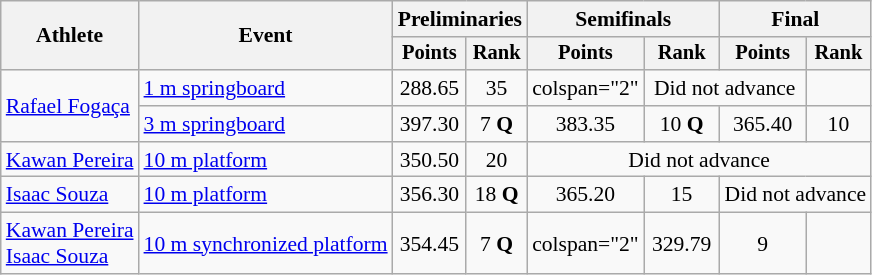<table class=wikitable style="font-size:90%;">
<tr>
<th rowspan="2">Athlete</th>
<th rowspan="2">Event</th>
<th colspan="2">Preliminaries</th>
<th colspan="2">Semifinals</th>
<th colspan="2">Final</th>
</tr>
<tr style="font-size:95%">
<th>Points</th>
<th>Rank</th>
<th>Points</th>
<th>Rank</th>
<th>Points</th>
<th>Rank</th>
</tr>
<tr align=center>
<td align=left rowspan="2"><a href='#'>Rafael Fogaça</a></td>
<td align=left><a href='#'>1 m springboard</a></td>
<td>288.65</td>
<td>35</td>
<td>colspan="2" </td>
<td colspan="2">Did not advance</td>
</tr>
<tr align=center>
<td align=left><a href='#'>3 m springboard</a></td>
<td>397.30</td>
<td>7 <strong>Q</strong></td>
<td>383.35</td>
<td>10 <strong>Q</strong></td>
<td>365.40</td>
<td>10</td>
</tr>
<tr align=center>
<td align=left><a href='#'>Kawan Pereira</a></td>
<td align=left><a href='#'>10 m platform</a></td>
<td>350.50</td>
<td>20</td>
<td colspan="4">Did not advance</td>
</tr>
<tr align=center>
<td align=left><a href='#'>Isaac Souza</a></td>
<td align=left><a href='#'>10 m platform</a></td>
<td>356.30</td>
<td>18 <strong>Q</strong></td>
<td>365.20</td>
<td>15</td>
<td colspan="2">Did not advance</td>
</tr>
<tr align=center>
<td align=left><a href='#'>Kawan Pereira</a><br><a href='#'>Isaac Souza</a></td>
<td align=left><a href='#'>10 m synchronized platform</a></td>
<td>354.45</td>
<td>7 <strong>Q</strong></td>
<td>colspan="2" </td>
<td>329.79</td>
<td>9</td>
</tr>
</table>
